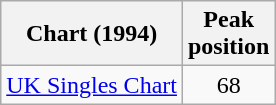<table class="wikitable">
<tr>
<th align="left">Chart (1994)</th>
<th align="left">Peak<br>position</th>
</tr>
<tr>
<td align="left"><a href='#'>UK Singles Chart</a></td>
<td align="center">68</td>
</tr>
</table>
